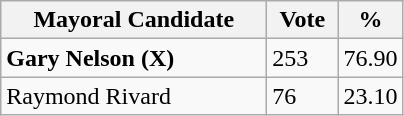<table class="wikitable">
<tr>
<th bgcolor="#DDDDFF" width="170px">Mayoral Candidate</th>
<th bgcolor="#DDDDFF" width="40px">Vote</th>
<th bgcolor="#DDDDFF" width="30px">%</th>
</tr>
<tr>
<td><strong>Gary Nelson (X)</strong></td>
<td>253</td>
<td>76.90</td>
</tr>
<tr>
<td>Raymond Rivard</td>
<td>76</td>
<td>23.10</td>
</tr>
</table>
